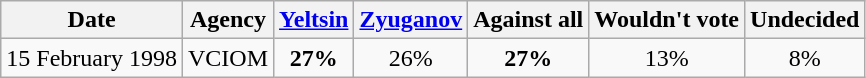<table class=wikitable style=text-align:center>
<tr>
<th>Date</th>
<th>Agency</th>
<th><a href='#'>Yeltsin</a></th>
<th><a href='#'>Zyuganov</a></th>
<th>Against all</th>
<th>Wouldn't vote</th>
<th>Undecided</th>
</tr>
<tr>
<td>15 February 1998</td>
<td>VCIOM</td>
<td><strong>27%</strong></td>
<td>26%</td>
<td><strong>27%</strong></td>
<td>13%</td>
<td>8%</td>
</tr>
</table>
